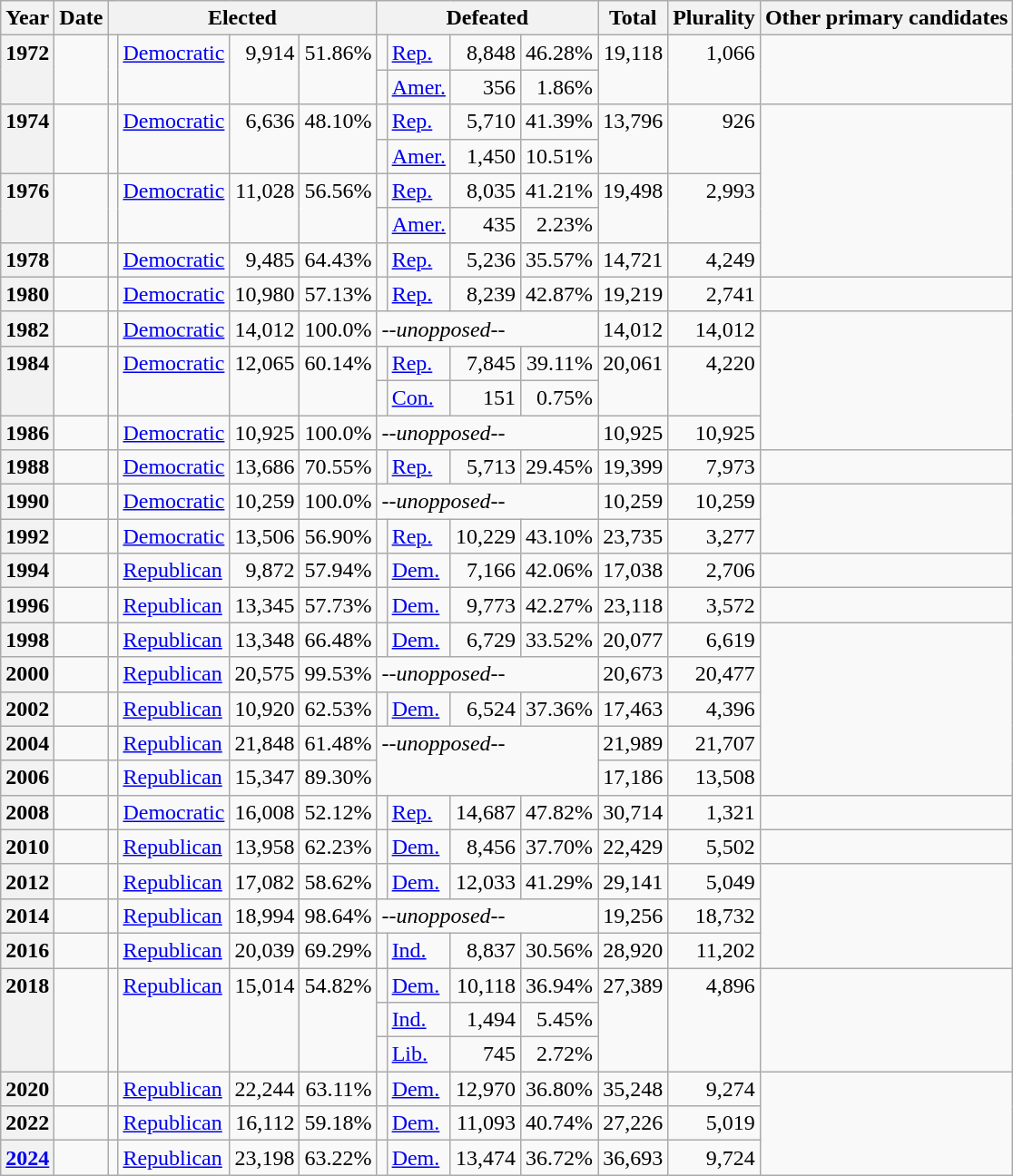<table class=wikitable>
<tr>
<th>Year</th>
<th>Date</th>
<th ! colspan="4">Elected</th>
<th ! colspan="4">Defeated</th>
<th>Total</th>
<th>Plurality</th>
<th>Other primary candidates</th>
</tr>
<tr>
<th rowspan="2" valign="top">1972</th>
<td rowspan="2" valign="top"></td>
<td rowspan="2" valign="top"></td>
<td rowspan="2" valign="top" ><a href='#'>Democratic</a></td>
<td rowspan="2" valign="top" align="right">9,914</td>
<td rowspan="2" valign="top" align="right">51.86%</td>
<td valign="top"></td>
<td valign="top" ><a href='#'>Rep.</a></td>
<td valign="top" align="right">8,848</td>
<td valign="top" align="right">46.28%</td>
<td rowspan="2" valign="top" align="right">19,118</td>
<td rowspan="2" valign="top" align="right">1,066</td>
<td rowspan="2" valign="top"></td>
</tr>
<tr>
<td valign="top"></td>
<td valign="top" ><a href='#'>Amer.</a></td>
<td valign="top" align="right">356</td>
<td valign="top" align="right">1.86%</td>
</tr>
<tr>
<th rowspan="2" valign="top">1974</th>
<td rowspan="2" valign="top"></td>
<td rowspan="2" valign="top"></td>
<td rowspan="2" valign="top" ><a href='#'>Democratic</a></td>
<td rowspan="2" valign="top" align="right">6,636</td>
<td rowspan="2" valign="top" align="right">48.10%</td>
<td valign="top"></td>
<td valign="top" ><a href='#'>Rep.</a></td>
<td valign="top" align="right">5,710</td>
<td valign="top" align="right">41.39%</td>
<td rowspan="2" valign="top" align="right">13,796</td>
<td rowspan="2" valign="top" align="right">926</td>
<td rowspan="5" valign="top"></td>
</tr>
<tr>
<td valign="top"></td>
<td valign="top" ><a href='#'>Amer.</a></td>
<td valign="top" align="right">1,450</td>
<td valign="top" align="right">10.51%</td>
</tr>
<tr>
<th rowspan="2" valign="top">1976</th>
<td rowspan="2" valign="top"></td>
<td rowspan="2" valign="top"></td>
<td rowspan="2" valign="top" ><a href='#'>Democratic</a></td>
<td rowspan="2" valign="top" align="right">11,028</td>
<td rowspan="2" valign="top" align="right">56.56%</td>
<td valign="top"></td>
<td valign="top" ><a href='#'>Rep.</a></td>
<td valign="top" align="right">8,035</td>
<td valign="top" align="right">41.21%</td>
<td rowspan="2" valign="top" align="right">19,498</td>
<td rowspan="2" valign="top" align="right">2,993</td>
</tr>
<tr>
<td valign="top"></td>
<td valign="top" ><a href='#'>Amer.</a></td>
<td valign="top" align="right">435</td>
<td valign="top" align="right">2.23%</td>
</tr>
<tr>
<th valign="top">1978</th>
<td valign="top"></td>
<td valign="top"></td>
<td valign="top" ><a href='#'>Democratic</a></td>
<td valign="top" align="right">9,485</td>
<td valign="top" align="right">64.43%</td>
<td valign="top"></td>
<td valign="top" ><a href='#'>Rep.</a></td>
<td valign="top" align="right">5,236</td>
<td valign="top" align="right">35.57%</td>
<td valign="top" align="right">14,721</td>
<td valign="top" align="right">4,249</td>
</tr>
<tr>
<th valign="top">1980</th>
<td valign="top"></td>
<td valign="top"></td>
<td valign="top" ><a href='#'>Democratic</a></td>
<td valign="top" align="right">10,980</td>
<td valign="top" align="right">57.13%</td>
<td valign="top"></td>
<td valign="top" ><a href='#'>Rep.</a></td>
<td valign="top" align="right">8,239</td>
<td valign="top" align="right">42.87%</td>
<td valign="top" align="right">19,219</td>
<td valign="top" align="right">2,741</td>
<td valign="top"></td>
</tr>
<tr>
<th valign="top">1982</th>
<td valign="top"></td>
<td valign="top"></td>
<td valign="top" ><a href='#'>Democratic</a></td>
<td valign="top" align="right">14,012</td>
<td valign="top" align="right">100.0%</td>
<td valign="top" colspan="4"><em>--unopposed--</em></td>
<td valign="top" align="right">14,012</td>
<td valign="top" align="right">14,012</td>
<td rowspan="4" valign="top"></td>
</tr>
<tr>
<th rowspan="2" valign="top">1984</th>
<td rowspan="2" valign="top"></td>
<td rowspan="2" valign="top"></td>
<td rowspan="2" valign="top" ><a href='#'>Democratic</a></td>
<td rowspan="2" valign="top" align="right">12,065</td>
<td rowspan="2" valign="top" align="right">60.14%</td>
<td valign="top"></td>
<td valign="top" ><a href='#'>Rep.</a></td>
<td valign="top" align="right">7,845</td>
<td valign="top" align="right">39.11%</td>
<td rowspan="2" valign="top" align="right">20,061</td>
<td rowspan="2" valign="top" align="right">4,220</td>
</tr>
<tr>
<td valign="top"></td>
<td valign="top" ><a href='#'>Con.</a></td>
<td valign="top" align="right">151</td>
<td valign="top" align="right">0.75%</td>
</tr>
<tr>
<th valign="top">1986</th>
<td valign="top"></td>
<td valign="top"></td>
<td valign="top" ><a href='#'>Democratic</a></td>
<td valign="top" align="right">10,925</td>
<td valign="top" align="right">100.0%</td>
<td valign="top" colspan="4"><em>--unopposed--</em></td>
<td valign="top" align="right">10,925</td>
<td valign="top" align="right">10,925</td>
</tr>
<tr>
<th valign="top">1988</th>
<td valign="top"></td>
<td valign="top"></td>
<td valign="top" ><a href='#'>Democratic</a></td>
<td valign="top" align="right">13,686</td>
<td valign="top" align="right">70.55%</td>
<td valign="top"></td>
<td valign="top" ><a href='#'>Rep.</a></td>
<td valign="top" align="right">5,713</td>
<td valign="top" align="right">29.45%</td>
<td valign="top" align="right">19,399</td>
<td valign="top" align="right">7,973</td>
<td valign="top"></td>
</tr>
<tr>
<th valign="top">1990</th>
<td valign="top"></td>
<td valign="top"></td>
<td valign="top" ><a href='#'>Democratic</a></td>
<td valign="top" align="right">10,259</td>
<td valign="top" align="right">100.0%</td>
<td valign="top" colspan="4"><em>--unopposed--</em></td>
<td valign="top" align="right">10,259</td>
<td valign="top" align="right">10,259</td>
<td rowspan="2" valign="top"></td>
</tr>
<tr>
<th valign="top">1992</th>
<td valign="top"></td>
<td valign="top"></td>
<td valign="top" ><a href='#'>Democratic</a></td>
<td valign="top" align="right">13,506</td>
<td valign="top" align="right">56.90%</td>
<td valign="top"></td>
<td valign="top" ><a href='#'>Rep.</a></td>
<td valign="top" align="right">10,229</td>
<td valign="top" align="right">43.10%</td>
<td valign="top" align="right">23,735</td>
<td valign="top" align="right">3,277</td>
</tr>
<tr>
<th valign="top">1994</th>
<td valign="top"></td>
<td valign="top"></td>
<td valign="top" ><a href='#'>Republican</a></td>
<td valign="top" align="right">9,872</td>
<td valign="top" align="right">57.94%</td>
<td valign="top"></td>
<td valign="top" ><a href='#'>Dem.</a></td>
<td valign="top" align="right">7,166</td>
<td valign="top" align="right">42.06%</td>
<td valign="top" align="right">17,038</td>
<td valign="top" align="right">2,706</td>
<td valign="top"></td>
</tr>
<tr>
<th valign="top">1996</th>
<td valign="top"></td>
<td valign="top"></td>
<td valign="top" ><a href='#'>Republican</a></td>
<td valign="top" align="right">13,345</td>
<td valign="top" align="right">57.73%</td>
<td valign="top"></td>
<td valign="top" ><a href='#'>Dem.</a></td>
<td valign="top" align="right">9,773</td>
<td valign="top" align="right">42.27%</td>
<td valign="top" align="right">23,118</td>
<td valign="top" align="right">3,572</td>
<td valign="top"></td>
</tr>
<tr>
<th valign="top">1998</th>
<td valign="top"></td>
<td valign="top"></td>
<td valign="top" ><a href='#'>Republican</a></td>
<td valign="top" align="right">13,348</td>
<td valign="top" align="right">66.48%</td>
<td valign="top"></td>
<td valign="top" ><a href='#'>Dem.</a></td>
<td valign="top" align="right">6,729</td>
<td valign="top" align="right">33.52%</td>
<td valign="top" align="right">20,077</td>
<td valign="top" align="right">6,619</td>
<td rowspan="5" valign="top"></td>
</tr>
<tr>
<th valign="top">2000</th>
<td valign="top"></td>
<td valign="top"></td>
<td valign="top" ><a href='#'>Republican</a></td>
<td valign="top" align="right">20,575</td>
<td valign="top" align="right">99.53%</td>
<td valign="top" colspan="4"><em>--unopposed--</em></td>
<td valign="top" align="right">20,673</td>
<td valign="top" align="right">20,477</td>
</tr>
<tr>
<th valign="top">2002</th>
<td valign="top"></td>
<td valign="top"></td>
<td valign="top" ><a href='#'>Republican</a></td>
<td valign="top" align="right">10,920</td>
<td valign="top" align="right">62.53%</td>
<td valign="top"></td>
<td valign="top" ><a href='#'>Dem.</a></td>
<td valign="top" align="right">6,524</td>
<td valign="top" align="right">37.36%</td>
<td valign="top" align="right">17,463</td>
<td valign="top" align="right">4,396</td>
</tr>
<tr>
<th valign="top">2004</th>
<td valign="top"></td>
<td valign="top"></td>
<td valign="top" ><a href='#'>Republican</a></td>
<td valign="top" align="right">21,848</td>
<td valign="top" align="right">61.48%</td>
<td valign="top" colspan="4" rowspan="2"><em>--unopposed--</em></td>
<td valign="top" align="right">21,989</td>
<td valign="top" align="right">21,707</td>
</tr>
<tr>
<th valign="top">2006</th>
<td valign="top"></td>
<td valign="top"></td>
<td valign="top" ><a href='#'>Republican</a></td>
<td valign="top" align="right">15,347</td>
<td valign="top" align="right">89.30%</td>
<td valign="top" align="right">17,186</td>
<td valign="top" align="right">13,508</td>
</tr>
<tr>
<th valign="top">2008</th>
<td valign="top"></td>
<td valign="top"></td>
<td valign="top" ><a href='#'>Democratic</a></td>
<td valign="top" align="right">16,008</td>
<td valign="top" align="right">52.12%</td>
<td valign="top"></td>
<td valign="top" ><a href='#'>Rep.</a></td>
<td valign="top" align="right">14,687</td>
<td valign="top" align="right">47.82%</td>
<td valign="top" align="right">30,714</td>
<td valign="top" align="right">1,321</td>
<td valign="top"></td>
</tr>
<tr>
<th valign="top">2010</th>
<td valign="top"></td>
<td valign="top"></td>
<td valign="top" ><a href='#'>Republican</a></td>
<td valign="top" align="right">13,958</td>
<td valign="top" align="right">62.23%</td>
<td valign="top"></td>
<td valign="top" ><a href='#'>Dem.</a></td>
<td valign="top" align="right">8,456</td>
<td valign="top" align="right">37.70%</td>
<td valign="top" align="right">22,429</td>
<td valign="top" align="right">5,502</td>
<td valign="top"></td>
</tr>
<tr>
<th valign="top">2012</th>
<td valign="top"></td>
<td valign="top"></td>
<td valign="top" ><a href='#'>Republican</a></td>
<td valign="top" align="right">17,082</td>
<td valign="top" align="right">58.62%</td>
<td valign="top"></td>
<td valign="top" ><a href='#'>Dem.</a></td>
<td valign="top" align="right">12,033</td>
<td valign="top" align="right">41.29%</td>
<td valign="top" align="right">29,141</td>
<td valign="top" align="right">5,049</td>
<td rowspan="3" valign="top"></td>
</tr>
<tr>
<th valign="top">2014</th>
<td valign="top"></td>
<td valign="top"></td>
<td valign="top" ><a href='#'>Republican</a></td>
<td valign="top" align="right">18,994</td>
<td valign="top" align="right">98.64%</td>
<td valign="top" colspan="4"><em>--unopposed--</em></td>
<td valign="top" align="right">19,256</td>
<td valign="top" align="right">18,732</td>
</tr>
<tr>
<th valign="top">2016</th>
<td valign="top"></td>
<td valign="top"></td>
<td valign="top" ><a href='#'>Republican</a></td>
<td valign="top" align="right">20,039</td>
<td valign="top" align="right">69.29%</td>
<td valign="top"></td>
<td valign="top" ><a href='#'>Ind.</a></td>
<td valign="top" align="right">8,837</td>
<td valign="top" align="right">30.56%</td>
<td valign="top" align="right">28,920</td>
<td valign="top" align="right">11,202</td>
</tr>
<tr>
<th rowspan="3" valign="top">2018</th>
<td rowspan="3" valign="top"></td>
<td rowspan="3" valign="top"></td>
<td rowspan="3" valign="top" ><a href='#'>Republican</a></td>
<td rowspan="3" valign="top" align="right">15,014</td>
<td rowspan="3" valign="top" align="right">54.82%</td>
<td valign="top"></td>
<td valign="top" ><a href='#'>Dem.</a></td>
<td valign="top" align="right">10,118</td>
<td valign="top" align="right">36.94%</td>
<td rowspan="3" valign="top" align="right">27,389</td>
<td rowspan="3" valign="top" align="right">4,896</td>
<td rowspan="3" valign="top"></td>
</tr>
<tr>
<td valign="top"></td>
<td valign="top" ><a href='#'>Ind.</a></td>
<td valign="top" align="right">1,494</td>
<td valign="top" align="right">5.45%</td>
</tr>
<tr>
<td valign="top"></td>
<td valign="top" ><a href='#'>Lib.</a></td>
<td valign="top" align="right">745</td>
<td valign="top" align="right">2.72%</td>
</tr>
<tr>
<th valign="top">2020</th>
<td valign="top"></td>
<td valign="top"></td>
<td valign="top" ><a href='#'>Republican</a></td>
<td valign="top" align="right">22,244</td>
<td valign="top" align="right">63.11%</td>
<td valign="top"></td>
<td valign="top" ><a href='#'>Dem.</a></td>
<td valign="top" align="right">12,970</td>
<td valign="top" align="right">36.80%</td>
<td valign="top" align="right">35,248</td>
<td valign="top" align="right">9,274</td>
</tr>
<tr>
<th valign="top">2022</th>
<td valign="top"></td>
<td valign="top"></td>
<td valign="top" ><a href='#'>Republican</a></td>
<td valign="top" align="right">16,112</td>
<td valign="top" align="right">59.18%</td>
<td valign="top"></td>
<td valign="top" ><a href='#'>Dem.</a></td>
<td valign="top" align="right">11,093</td>
<td valign="top" align="right">40.74%</td>
<td valign="top" align="right">27,226</td>
<td valign="top" align="right">5,019</td>
</tr>
<tr>
<th valign="top"><a href='#'>2024</a></th>
<td valign="top"></td>
<td valign="top"></td>
<td valign="top" ><a href='#'>Republican</a></td>
<td valign="top" align="right">23,198</td>
<td valign="top" align="right">63.22%</td>
<td valign="top"></td>
<td valign="top" ><a href='#'>Dem.</a></td>
<td valign="top" align="right">13,474</td>
<td valign="top" align="right">36.72%</td>
<td valign="top" align="right">36,693</td>
<td valign="top" align="right">9,724</td>
</tr>
</table>
